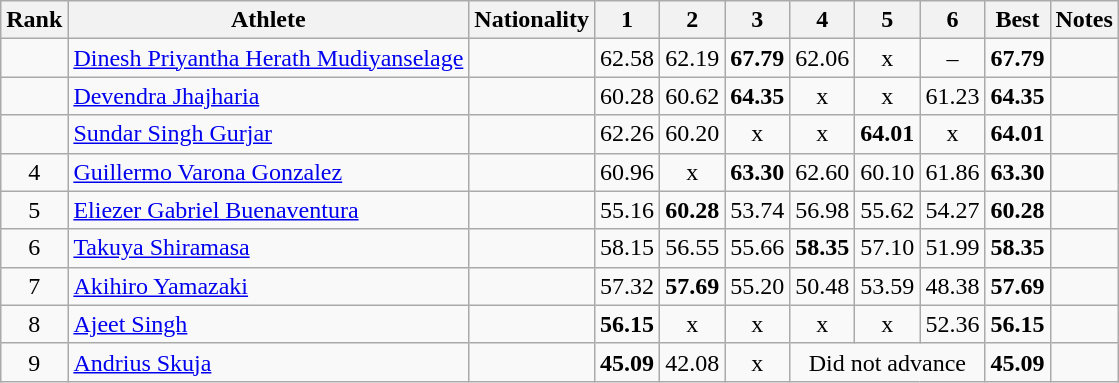<table class="wikitable sortable" style="text-align:center">
<tr>
<th>Rank</th>
<th>Athlete</th>
<th>Nationality</th>
<th>1</th>
<th>2</th>
<th>3</th>
<th>4</th>
<th>5</th>
<th>6</th>
<th>Best</th>
<th>Notes</th>
</tr>
<tr>
<td></td>
<td style="text-align:left;"><a href='#'>Dinesh Priyantha Herath Mudiyanselage</a></td>
<td style="text-align:left;"></td>
<td>62.58</td>
<td>62.19</td>
<td><strong>67.79</strong></td>
<td>62.06</td>
<td>x</td>
<td>–</td>
<td><strong>67.79</strong></td>
<td><strong></strong></td>
</tr>
<tr>
<td></td>
<td style="text-align:left;"><a href='#'>Devendra Jhajharia</a></td>
<td style="text-align:left;"></td>
<td>60.28</td>
<td>60.62</td>
<td><strong>64.35</strong></td>
<td>x</td>
<td>x</td>
<td>61.23</td>
<td><strong>64.35</strong></td>
<td></td>
</tr>
<tr>
<td></td>
<td style="text-align:left;"><a href='#'>Sundar Singh Gurjar</a></td>
<td style="text-align:left;"></td>
<td>62.26</td>
<td>60.20</td>
<td>x</td>
<td>x</td>
<td><strong>64.01</strong></td>
<td>x</td>
<td><strong>64.01</strong></td>
<td></td>
</tr>
<tr>
<td>4</td>
<td style="text-align:left;"><a href='#'>Guillermo Varona Gonzalez</a></td>
<td style="text-align:left;"></td>
<td>60.96</td>
<td>x</td>
<td><strong>63.30</strong></td>
<td>62.60</td>
<td>60.10</td>
<td>61.86</td>
<td><strong>63.30</strong></td>
<td></td>
</tr>
<tr>
<td>5</td>
<td style="text-align:left;"><a href='#'>Eliezer Gabriel Buenaventura</a></td>
<td style="text-align:left;"></td>
<td>55.16</td>
<td><strong>60.28</strong></td>
<td>53.74</td>
<td>56.98</td>
<td>55.62</td>
<td>54.27</td>
<td><strong>60.28</strong></td>
<td></td>
</tr>
<tr>
<td>6</td>
<td style="text-align:left;"><a href='#'>Takuya Shiramasa</a></td>
<td style="text-align:left;"></td>
<td>58.15</td>
<td>56.55</td>
<td>55.66</td>
<td><strong>58.35</strong></td>
<td>57.10</td>
<td>51.99</td>
<td><strong>58.35</strong></td>
<td></td>
</tr>
<tr>
<td>7</td>
<td style="text-align:left;"><a href='#'>Akihiro Yamazaki</a></td>
<td style="text-align:left;"></td>
<td>57.32</td>
<td><strong>57.69</strong></td>
<td>55.20</td>
<td>50.48</td>
<td>53.59</td>
<td>48.38</td>
<td><strong>57.69</strong></td>
<td></td>
</tr>
<tr>
<td>8</td>
<td style="text-align:left;"><a href='#'>Ajeet Singh</a></td>
<td style="text-align:left;"></td>
<td><strong>56.15</strong></td>
<td>x</td>
<td>x</td>
<td>x</td>
<td>x</td>
<td>52.36</td>
<td><strong>56.15</strong></td>
<td></td>
</tr>
<tr>
<td>9</td>
<td style="text-align:left;"><a href='#'>Andrius Skuja</a></td>
<td style="text-align:left;"></td>
<td><strong>45.09</strong></td>
<td>42.08</td>
<td>x</td>
<td colspan="3">Did not advance</td>
<td><strong>45.09</strong></td>
<td></td>
</tr>
</table>
